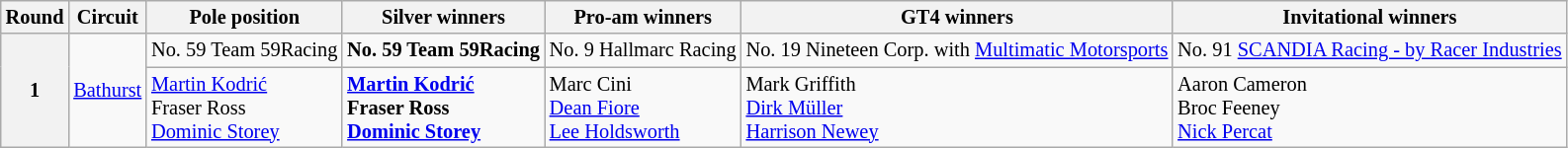<table class="wikitable" style="font-size: 85%;">
<tr>
<th>Round</th>
<th>Circuit</th>
<th>Pole position</th>
<th>Silver winners</th>
<th>Pro-am winners</th>
<th>GT4 winners</th>
<th>Invitational winners</th>
</tr>
<tr>
<th rowspan=2>1</th>
<td rowspan=2> <a href='#'>Bathurst</a></td>
<td> No. 59 Team 59Racing</td>
<td><strong> No. 59 Team 59Racing</strong></td>
<td> No. 9 Hallmarc Racing</td>
<td> No. 19 Nineteen Corp. with <a href='#'>Multimatic Motorsports</a></td>
<td> No. 91 <a href='#'>SCANDIA Racing - by Racer Industries</a></td>
</tr>
<tr>
<td> <a href='#'>Martin Kodrić</a><br> Fraser Ross<br> <a href='#'>Dominic Storey</a></td>
<td><strong> <a href='#'>Martin Kodrić</a><br> Fraser Ross<br> <a href='#'>Dominic Storey</a></strong></td>
<td> Marc Cini<br> <a href='#'>Dean Fiore</a><br> <a href='#'>Lee Holdsworth</a></td>
<td> Mark Griffith<br> <a href='#'>Dirk Müller</a><br> <a href='#'>Harrison Newey</a></td>
<td> Aaron Cameron<br> Broc Feeney<br> <a href='#'>Nick Percat</a></td>
</tr>
</table>
